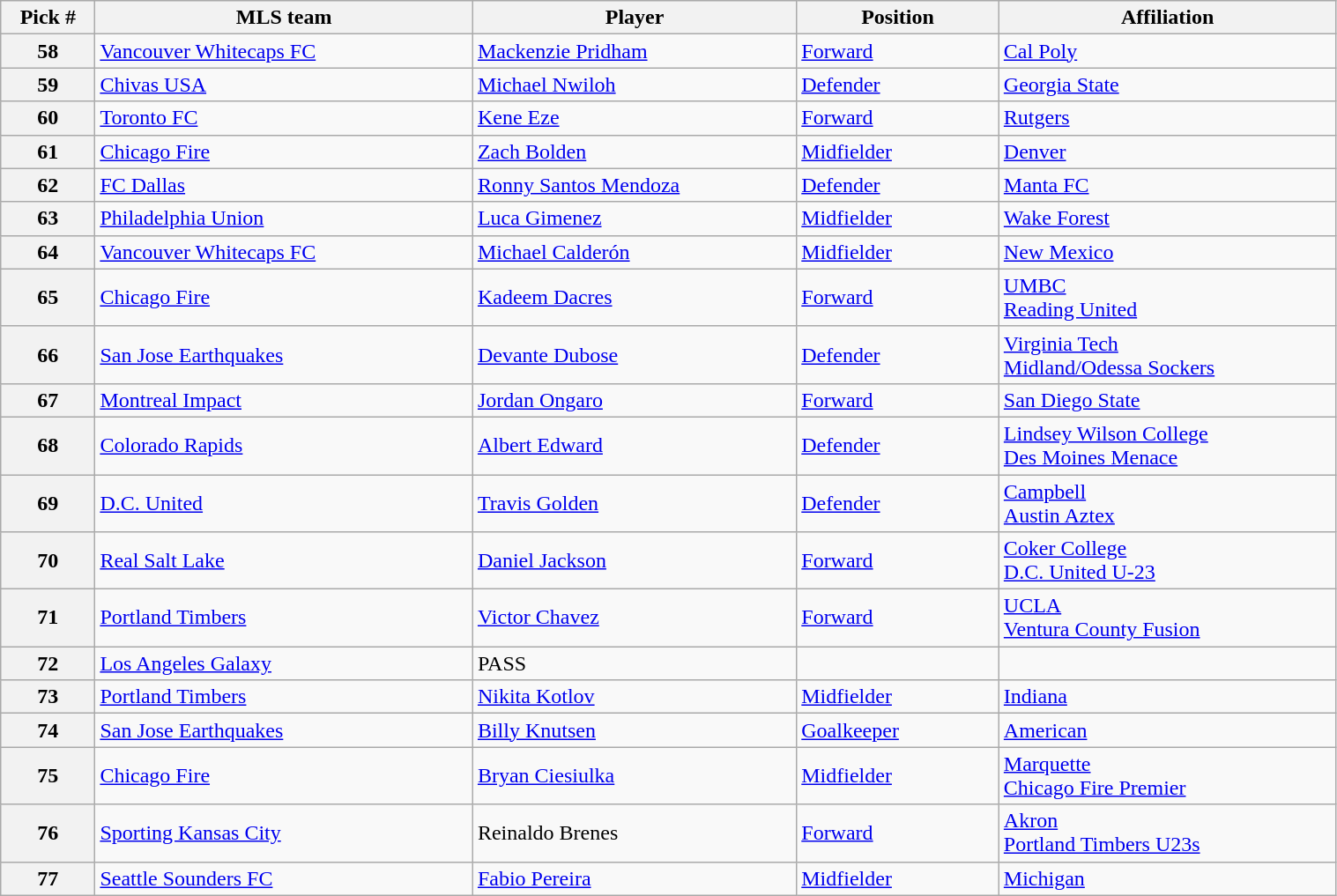<table class="wikitable sortable" style="width:80%">
<tr>
<th width=7%>Pick #</th>
<th width=28%>MLS team</th>
<th width=24%>Player</th>
<th width=15%>Position</th>
<th width=25%>Affiliation</th>
</tr>
<tr>
<th>58</th>
<td><a href='#'>Vancouver Whitecaps FC</a></td>
<td> <a href='#'>Mackenzie Pridham</a></td>
<td><a href='#'>Forward</a></td>
<td><a href='#'>Cal Poly</a></td>
</tr>
<tr>
<th>59</th>
<td><a href='#'>Chivas USA</a></td>
<td> <a href='#'>Michael Nwiloh</a></td>
<td><a href='#'>Defender</a></td>
<td><a href='#'>Georgia State</a></td>
</tr>
<tr>
<th>60</th>
<td><a href='#'>Toronto FC</a></td>
<td> <a href='#'>Kene Eze</a></td>
<td><a href='#'>Forward</a></td>
<td><a href='#'>Rutgers</a></td>
</tr>
<tr>
<th>61</th>
<td><a href='#'>Chicago Fire</a></td>
<td> <a href='#'>Zach Bolden</a></td>
<td><a href='#'>Midfielder</a></td>
<td><a href='#'>Denver</a></td>
</tr>
<tr>
<th>62</th>
<td><a href='#'>FC Dallas</a></td>
<td> <a href='#'>Ronny Santos Mendoza</a></td>
<td><a href='#'>Defender</a></td>
<td><a href='#'>Manta FC</a></td>
</tr>
<tr>
<th>63</th>
<td><a href='#'>Philadelphia Union</a></td>
<td> <a href='#'>Luca Gimenez</a></td>
<td><a href='#'>Midfielder</a></td>
<td><a href='#'>Wake Forest</a></td>
</tr>
<tr>
<th>64</th>
<td><a href='#'>Vancouver Whitecaps FC</a></td>
<td> <a href='#'>Michael Calderón</a></td>
<td><a href='#'>Midfielder</a></td>
<td><a href='#'>New Mexico</a></td>
</tr>
<tr>
<th>65</th>
<td><a href='#'>Chicago Fire</a></td>
<td> <a href='#'>Kadeem Dacres</a></td>
<td><a href='#'>Forward</a></td>
<td><a href='#'>UMBC</a><br><a href='#'>Reading United</a></td>
</tr>
<tr>
<th>66</th>
<td><a href='#'>San Jose Earthquakes</a></td>
<td> <a href='#'>Devante Dubose</a></td>
<td><a href='#'>Defender</a></td>
<td><a href='#'>Virginia Tech</a><br><a href='#'>Midland/Odessa Sockers</a></td>
</tr>
<tr>
<th>67</th>
<td><a href='#'>Montreal Impact</a></td>
<td> <a href='#'>Jordan Ongaro</a></td>
<td><a href='#'>Forward</a></td>
<td><a href='#'>San Diego State</a></td>
</tr>
<tr>
<th>68</th>
<td><a href='#'>Colorado Rapids</a></td>
<td> <a href='#'>Albert Edward</a></td>
<td><a href='#'>Defender</a></td>
<td><a href='#'>Lindsey Wilson College</a><br><a href='#'>Des Moines Menace</a></td>
</tr>
<tr>
<th>69</th>
<td><a href='#'>D.C. United</a></td>
<td> <a href='#'>Travis Golden</a></td>
<td><a href='#'>Defender</a></td>
<td><a href='#'>Campbell</a><br><a href='#'>Austin Aztex</a></td>
</tr>
<tr>
<th>70</th>
<td><a href='#'>Real Salt Lake</a></td>
<td> <a href='#'>Daniel Jackson</a></td>
<td><a href='#'>Forward</a></td>
<td><a href='#'>Coker College</a><br><a href='#'>D.C. United U-23</a></td>
</tr>
<tr>
<th>71</th>
<td><a href='#'>Portland Timbers</a></td>
<td> <a href='#'>Victor Chavez</a></td>
<td><a href='#'>Forward</a></td>
<td><a href='#'>UCLA</a><br><a href='#'>Ventura County Fusion</a></td>
</tr>
<tr>
<th>72</th>
<td><a href='#'>Los Angeles Galaxy</a></td>
<td>PASS</td>
<td></td>
<td></td>
</tr>
<tr>
<th>73</th>
<td><a href='#'>Portland Timbers</a></td>
<td> <a href='#'>Nikita Kotlov</a></td>
<td><a href='#'>Midfielder</a></td>
<td><a href='#'>Indiana</a></td>
</tr>
<tr>
<th>74</th>
<td><a href='#'>San Jose Earthquakes</a></td>
<td> <a href='#'>Billy Knutsen</a></td>
<td><a href='#'>Goalkeeper</a></td>
<td><a href='#'>American</a></td>
</tr>
<tr>
<th>75</th>
<td><a href='#'>Chicago Fire</a></td>
<td> <a href='#'>Bryan Ciesiulka</a></td>
<td><a href='#'>Midfielder</a></td>
<td><a href='#'>Marquette</a><br><a href='#'>Chicago Fire Premier</a></td>
</tr>
<tr>
<th>76</th>
<td><a href='#'>Sporting Kansas City</a></td>
<td> Reinaldo Brenes</td>
<td><a href='#'>Forward</a></td>
<td><a href='#'>Akron</a><br><a href='#'>Portland Timbers U23s</a></td>
</tr>
<tr>
<th>77</th>
<td><a href='#'>Seattle Sounders FC</a></td>
<td> <a href='#'>Fabio Pereira</a></td>
<td><a href='#'>Midfielder</a></td>
<td><a href='#'>Michigan</a></td>
</tr>
</table>
